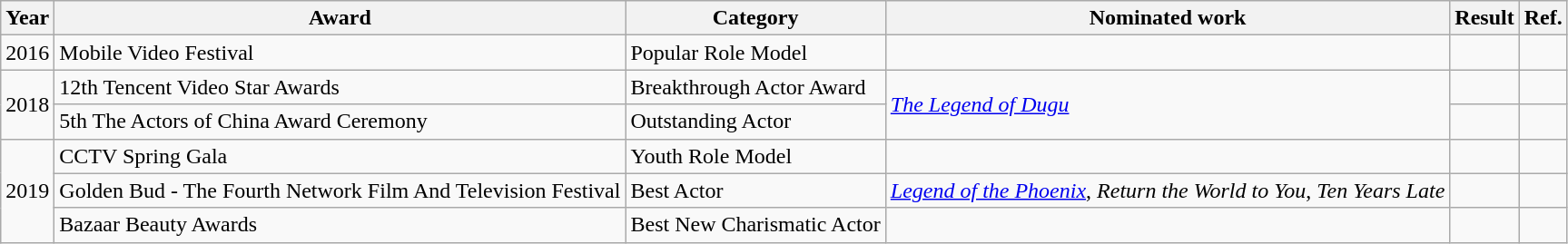<table class="wikitable">
<tr>
<th>Year</th>
<th>Award</th>
<th>Category</th>
<th>Nominated work</th>
<th>Result</th>
<th>Ref.</th>
</tr>
<tr>
<td>2016</td>
<td>Mobile Video Festival</td>
<td>Popular Role Model</td>
<td></td>
<td></td>
<td></td>
</tr>
<tr>
<td rowspan=2>2018</td>
<td>12th Tencent Video Star Awards</td>
<td>Breakthrough Actor Award</td>
<td rowspan=2><em><a href='#'>The Legend of Dugu</a></em></td>
<td></td>
<td></td>
</tr>
<tr>
<td>5th The Actors of China Award Ceremony</td>
<td>Outstanding Actor</td>
<td></td>
<td></td>
</tr>
<tr>
<td rowspan=3>2019</td>
<td>CCTV Spring Gala</td>
<td>Youth Role Model</td>
<td></td>
<td></td>
<td></td>
</tr>
<tr>
<td>Golden Bud - The Fourth Network Film And Television Festival</td>
<td>Best Actor</td>
<td><em><a href='#'>Legend of the Phoenix</a></em>, <em>Return the World to You</em>, <em>Ten Years Late</em></td>
<td></td>
<td></td>
</tr>
<tr>
<td>Bazaar Beauty Awards</td>
<td>Best New Charismatic Actor</td>
<td></td>
<td></td>
<td></td>
</tr>
</table>
